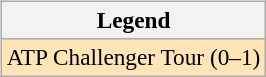<table>
<tr valign=top>
<td><br><table class=wikitable style="font-size:97%">
<tr>
<th>Legend</th>
</tr>
<tr bgcolor=moccasin>
<td>ATP Challenger Tour (0–1)</td>
</tr>
</table>
</td>
<td></td>
</tr>
</table>
